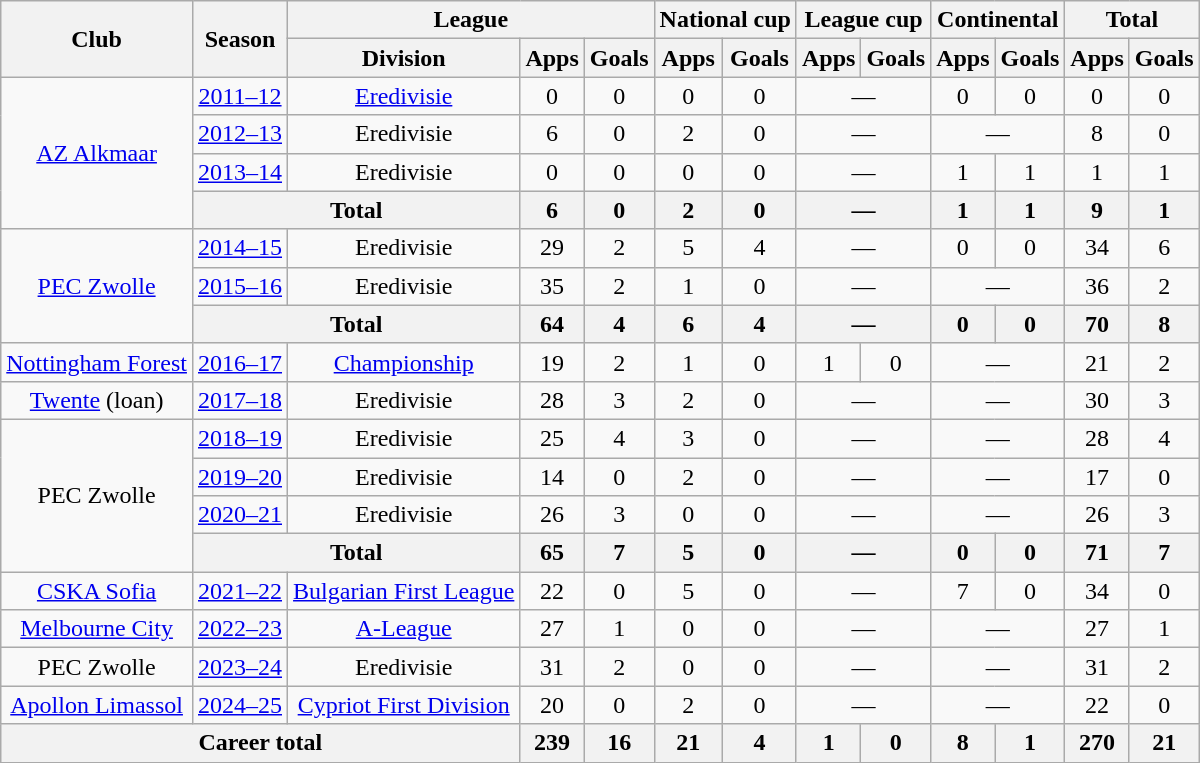<table class="wikitable" style="text-align:center">
<tr>
<th rowspan="2">Club</th>
<th rowspan="2">Season</th>
<th colspan="3">League</th>
<th colspan="2">National cup</th>
<th colspan="2">League cup</th>
<th colspan="2">Continental</th>
<th colspan="2">Total</th>
</tr>
<tr>
<th>Division</th>
<th>Apps</th>
<th>Goals</th>
<th>Apps</th>
<th>Goals</th>
<th>Apps</th>
<th>Goals</th>
<th>Apps</th>
<th>Goals</th>
<th>Apps</th>
<th>Goals</th>
</tr>
<tr>
<td rowspan="4"><a href='#'>AZ Alkmaar</a></td>
<td><a href='#'>2011–12</a></td>
<td><a href='#'>Eredivisie</a></td>
<td>0</td>
<td>0</td>
<td>0</td>
<td>0</td>
<td colspan="2">—</td>
<td>0</td>
<td>0</td>
<td>0</td>
<td>0</td>
</tr>
<tr>
<td><a href='#'>2012–13</a></td>
<td>Eredivisie</td>
<td>6</td>
<td>0</td>
<td>2</td>
<td>0</td>
<td colspan="2">—</td>
<td colspan="2">—</td>
<td>8</td>
<td>0</td>
</tr>
<tr>
<td><a href='#'>2013–14</a></td>
<td>Eredivisie</td>
<td>0</td>
<td>0</td>
<td>0</td>
<td>0</td>
<td colspan="2">—</td>
<td>1</td>
<td>1</td>
<td>1</td>
<td>1</td>
</tr>
<tr>
<th colspan="2">Total</th>
<th>6</th>
<th>0</th>
<th>2</th>
<th>0</th>
<th colspan="2">—</th>
<th>1</th>
<th>1</th>
<th>9</th>
<th>1</th>
</tr>
<tr>
<td rowspan="3"><a href='#'>PEC Zwolle</a></td>
<td><a href='#'>2014–15</a></td>
<td>Eredivisie</td>
<td>29</td>
<td>2</td>
<td>5</td>
<td>4</td>
<td colspan="2">—</td>
<td>0</td>
<td>0</td>
<td>34</td>
<td>6</td>
</tr>
<tr>
<td><a href='#'>2015–16</a></td>
<td>Eredivisie</td>
<td>35</td>
<td>2</td>
<td>1</td>
<td>0</td>
<td colspan="2">—</td>
<td colspan="2">—</td>
<td>36</td>
<td>2</td>
</tr>
<tr>
<th colspan="2">Total</th>
<th>64</th>
<th>4</th>
<th>6</th>
<th>4</th>
<th colspan="2">—</th>
<th>0</th>
<th>0</th>
<th>70</th>
<th>8</th>
</tr>
<tr>
<td rowspan="1"><a href='#'>Nottingham Forest</a></td>
<td><a href='#'>2016–17</a></td>
<td><a href='#'>Championship</a></td>
<td>19</td>
<td>2</td>
<td>1</td>
<td>0</td>
<td>1</td>
<td>0</td>
<td colspan="2">—</td>
<td>21</td>
<td>2</td>
</tr>
<tr>
<td><a href='#'>Twente</a> (loan)</td>
<td><a href='#'>2017–18</a></td>
<td>Eredivisie</td>
<td>28</td>
<td>3</td>
<td>2</td>
<td>0</td>
<td colspan="2">—</td>
<td colspan="2">—</td>
<td>30</td>
<td>3</td>
</tr>
<tr>
<td rowspan="4">PEC Zwolle</td>
<td><a href='#'>2018–19</a></td>
<td>Eredivisie</td>
<td>25</td>
<td>4</td>
<td>3</td>
<td>0</td>
<td colspan="2">—</td>
<td colspan="2">—</td>
<td>28</td>
<td>4</td>
</tr>
<tr>
<td><a href='#'>2019–20</a></td>
<td>Eredivisie</td>
<td>14</td>
<td>0</td>
<td>2</td>
<td>0</td>
<td colspan="2">—</td>
<td colspan="2">—</td>
<td>17</td>
<td>0</td>
</tr>
<tr>
<td><a href='#'>2020–21</a></td>
<td>Eredivisie</td>
<td>26</td>
<td>3</td>
<td>0</td>
<td>0</td>
<td colspan="2">—</td>
<td colspan="2">—</td>
<td>26</td>
<td>3</td>
</tr>
<tr>
<th colspan="2">Total</th>
<th>65</th>
<th>7</th>
<th>5</th>
<th>0</th>
<th colspan="2">—</th>
<th>0</th>
<th>0</th>
<th>71</th>
<th>7</th>
</tr>
<tr>
<td><a href='#'>CSKA Sofia</a></td>
<td><a href='#'>2021–22</a></td>
<td><a href='#'>Bulgarian First League</a></td>
<td>22</td>
<td>0</td>
<td>5</td>
<td>0</td>
<td colspan="2">—</td>
<td>7</td>
<td>0</td>
<td>34</td>
<td>0</td>
</tr>
<tr>
<td><a href='#'>Melbourne City</a></td>
<td><a href='#'>2022–23</a></td>
<td><a href='#'>A-League</a></td>
<td>27</td>
<td>1</td>
<td>0</td>
<td>0</td>
<td colspan="2">—</td>
<td colspan="2">—</td>
<td>27</td>
<td>1</td>
</tr>
<tr>
<td rowspan="1">PEC Zwolle</td>
<td><a href='#'>2023–24</a></td>
<td>Eredivisie</td>
<td>31</td>
<td>2</td>
<td>0</td>
<td>0</td>
<td colspan="2">—</td>
<td colspan="2">—</td>
<td>31</td>
<td>2</td>
</tr>
<tr>
<td><a href='#'>Apollon Limassol</a></td>
<td><a href='#'>2024–25</a></td>
<td><a href='#'>Cypriot First Division</a></td>
<td>20</td>
<td>0</td>
<td>2</td>
<td>0</td>
<td colspan="2">—</td>
<td colspan="2">—</td>
<td>22</td>
<td>0</td>
</tr>
<tr>
<th colspan="3">Career total</th>
<th>239</th>
<th>16</th>
<th>21</th>
<th>4</th>
<th>1</th>
<th>0</th>
<th>8</th>
<th>1</th>
<th>270</th>
<th>21</th>
</tr>
</table>
